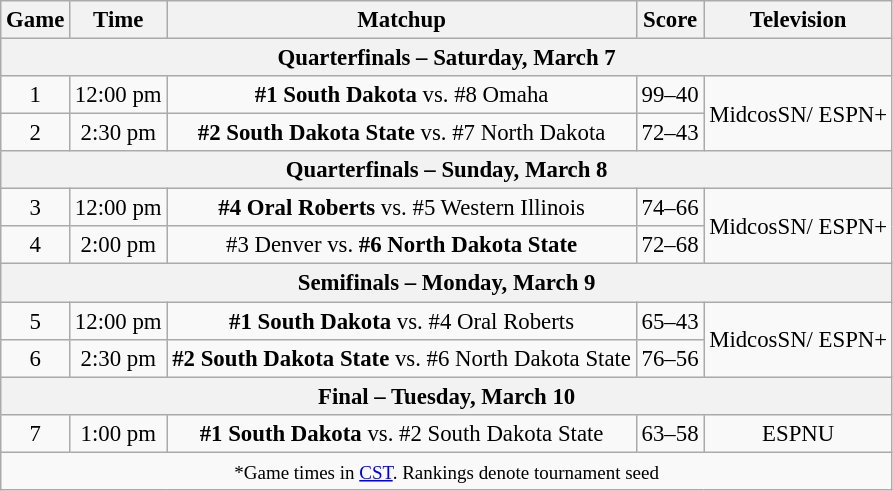<table class="wikitable" style="font-size: 95%;text-align:center">
<tr>
<th>Game</th>
<th>Time</th>
<th>Matchup</th>
<th>Score</th>
<th>Television</th>
</tr>
<tr>
<th colspan=5>Quarterfinals – Saturday, March 7</th>
</tr>
<tr>
<td>1</td>
<td>12:00 pm</td>
<td><strong>#1 South Dakota</strong> vs. #8 Omaha</td>
<td>99–40</td>
<td rowspan=2>MidcosSN/ ESPN+</td>
</tr>
<tr>
<td>2</td>
<td>2:30 pm</td>
<td><strong>#2 South Dakota State</strong> vs. #7 North Dakota</td>
<td>72–43</td>
</tr>
<tr>
<th colspan=5>Quarterfinals – Sunday, March 8</th>
</tr>
<tr>
<td>3</td>
<td>12:00 pm</td>
<td><strong>#4 Oral Roberts</strong> vs. #5 Western Illinois</td>
<td>74–66</td>
<td rowspan=2>MidcosSN/ ESPN+</td>
</tr>
<tr>
<td>4</td>
<td>2:00 pm</td>
<td>#3 Denver vs. <strong>#6 North Dakota State</strong></td>
<td>72–68</td>
</tr>
<tr>
<th colspan=5>Semifinals – Monday, March 9</th>
</tr>
<tr>
<td>5</td>
<td>12:00 pm</td>
<td><strong>#1 South Dakota</strong> vs. #4 Oral Roberts</td>
<td>65–43</td>
<td rowspan=2>MidcosSN/ ESPN+</td>
</tr>
<tr>
<td>6</td>
<td>2:30 pm</td>
<td><strong>#2 South Dakota State</strong> vs. #6 North Dakota State</td>
<td>76–56</td>
</tr>
<tr>
<th colspan=5>Final – Tuesday, March 10</th>
</tr>
<tr>
<td>7</td>
<td>1:00 pm</td>
<td><strong>#1 South Dakota</strong> vs. #2 South Dakota State</td>
<td>63–58</td>
<td>ESPNU</td>
</tr>
<tr>
<td colspan=5><small>*Game times in <a href='#'>CST</a>. Rankings denote tournament seed</small></td>
</tr>
</table>
